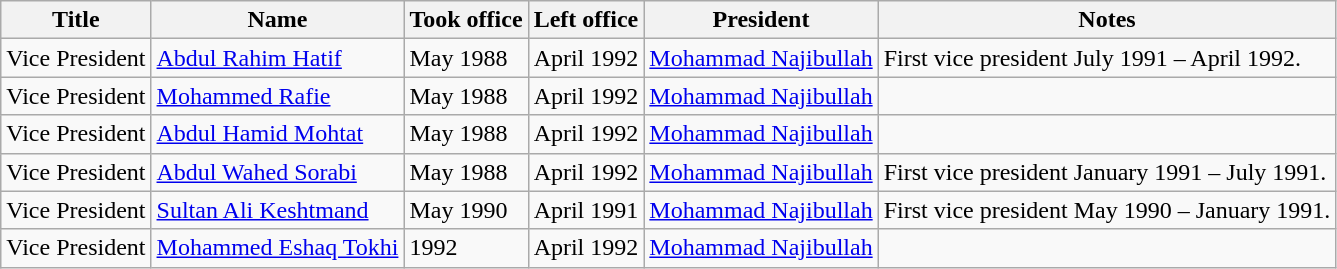<table class="wikitable">
<tr>
<th>Title</th>
<th>Name</th>
<th>Took office</th>
<th>Left office</th>
<th>President</th>
<th>Notes</th>
</tr>
<tr>
<td>Vice President</td>
<td><a href='#'>Abdul Rahim Hatif</a></td>
<td>May 1988</td>
<td>April 1992</td>
<td><a href='#'>Mohammad Najibullah</a></td>
<td>First vice president July 1991 – April 1992.</td>
</tr>
<tr>
<td>Vice President</td>
<td><a href='#'>Mohammed Rafie</a></td>
<td>May 1988</td>
<td>April 1992</td>
<td><a href='#'>Mohammad Najibullah</a></td>
<td></td>
</tr>
<tr>
<td>Vice President</td>
<td><a href='#'>Abdul Hamid Mohtat</a></td>
<td>May 1988</td>
<td>April 1992</td>
<td><a href='#'>Mohammad Najibullah</a></td>
<td></td>
</tr>
<tr>
<td>Vice President</td>
<td><a href='#'>Abdul Wahed Sorabi</a></td>
<td>May 1988</td>
<td>April 1992</td>
<td><a href='#'>Mohammad Najibullah</a></td>
<td>First vice president January 1991 – July 1991.</td>
</tr>
<tr>
<td>Vice President</td>
<td><a href='#'>Sultan Ali Keshtmand</a></td>
<td>May 1990</td>
<td>April 1991</td>
<td><a href='#'>Mohammad Najibullah</a></td>
<td>First vice president May 1990 – January 1991.</td>
</tr>
<tr>
<td>Vice President</td>
<td><a href='#'>Mohammed Eshaq Tokhi</a></td>
<td>1992</td>
<td>April 1992</td>
<td><a href='#'>Mohammad Najibullah</a></td>
<td></td>
</tr>
</table>
